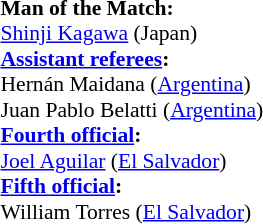<table style="width:50%; font-size:90%;">
<tr>
<td><br><strong>Man of the Match:</strong>
<br><a href='#'>Shinji Kagawa</a> (Japan)<br><strong><a href='#'>Assistant referees</a>:</strong>
<br>Hernán Maidana (<a href='#'>Argentina</a>)
<br>Juan Pablo Belatti (<a href='#'>Argentina</a>)
<br><strong><a href='#'>Fourth official</a>:</strong>
<br><a href='#'>Joel Aguilar</a> (<a href='#'>El Salvador</a>)
<br><strong><a href='#'>Fifth official</a>:</strong>
<br>William Torres (<a href='#'>El Salvador</a>)</td>
</tr>
</table>
